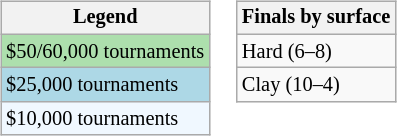<table>
<tr valign=top>
<td><br><table class="wikitable" style="font-size:85%">
<tr>
<th>Legend</th>
</tr>
<tr style=background:#addfad>
<td>$50/60,000 tournaments</td>
</tr>
<tr style=background:lightblue>
<td>$25,000 tournaments</td>
</tr>
<tr style=background:#f0f8ff>
<td>$10,000 tournaments</td>
</tr>
</table>
</td>
<td><br><table class="wikitable" style="font-size:85%">
<tr>
<th>Finals by surface</th>
</tr>
<tr>
<td>Hard (6–8)</td>
</tr>
<tr>
<td>Clay (10–4)</td>
</tr>
</table>
</td>
</tr>
</table>
